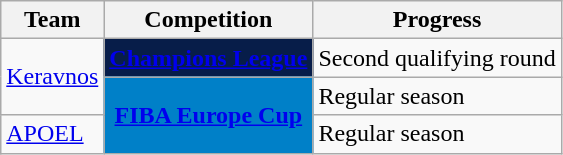<table class="wikitable sortable">
<tr>
<th>Team</th>
<th>Competition</th>
<th>Progress</th>
</tr>
<tr>
<td rowspan=2><a href='#'>Keravnos</a></td>
<td style="background-color:#071D49;color:#D0D3D4;text-align:center"><strong><a href='#'><span>Champions League</span></a></strong></td>
<td>Second qualifying round</td>
</tr>
<tr>
<td rowspan=2 style="background-color:#0080C8;color:white;text-align:center"><strong><a href='#'><span>FIBA Europe Cup</span></a></strong></td>
<td>Regular season</td>
</tr>
<tr>
<td><a href='#'>APOEL</a></td>
<td>Regular season</td>
</tr>
</table>
